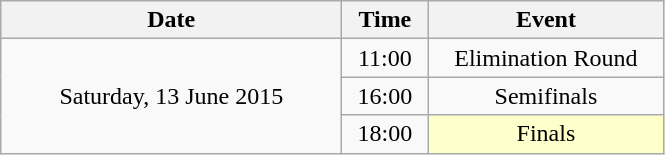<table class = "wikitable" style="text-align:center;">
<tr>
<th width=220>Date</th>
<th width=50>Time</th>
<th width=150>Event</th>
</tr>
<tr>
<td rowspan=3>Saturday, 13 June 2015</td>
<td>11:00</td>
<td>Elimination Round</td>
</tr>
<tr>
<td>16:00</td>
<td>Semifinals</td>
</tr>
<tr>
<td>18:00</td>
<td bgcolor=ffffcc>Finals</td>
</tr>
</table>
